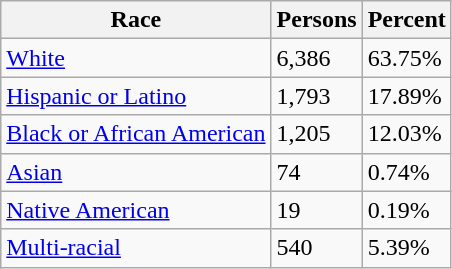<table class="wikitable">
<tr>
<th>Race</th>
<th>Persons</th>
<th>Percent</th>
</tr>
<tr>
<td><a href='#'>White</a></td>
<td>6,386</td>
<td>63.75%</td>
</tr>
<tr>
<td><a href='#'>Hispanic or Latino</a></td>
<td>1,793</td>
<td>17.89%</td>
</tr>
<tr>
<td><a href='#'>Black or African American</a></td>
<td>1,205</td>
<td>12.03%</td>
</tr>
<tr>
<td><a href='#'>Asian</a></td>
<td>74</td>
<td>0.74%</td>
</tr>
<tr>
<td><a href='#'>Native American</a></td>
<td>19</td>
<td>0.19%</td>
</tr>
<tr>
<td><a href='#'>Multi-racial</a></td>
<td>540</td>
<td>5.39%</td>
</tr>
</table>
